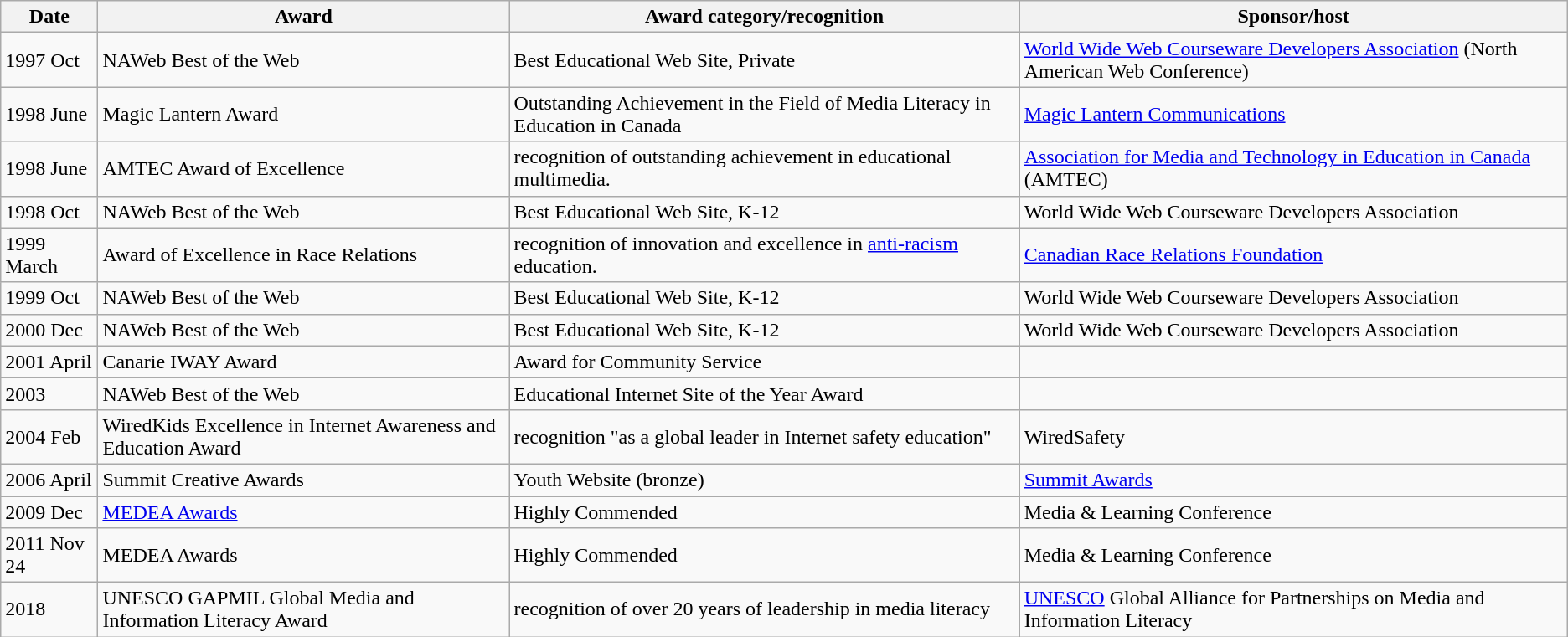<table class="wikitable">
<tr>
<th>Date</th>
<th>Award</th>
<th>Award category/recognition</th>
<th>Sponsor/host</th>
</tr>
<tr>
<td>1997 Oct</td>
<td>NAWeb Best of the Web</td>
<td>Best Educational Web Site, Private</td>
<td><a href='#'>World Wide Web Courseware Developers Association</a> (North American Web Conference)</td>
</tr>
<tr>
<td>1998 June</td>
<td>Magic Lantern Award</td>
<td>Outstanding Achievement in the Field of Media Literacy in Education in Canada</td>
<td><a href='#'>Magic Lantern Communications</a></td>
</tr>
<tr>
<td>1998 June</td>
<td>AMTEC Award of Excellence</td>
<td>recognition of outstanding achievement in educational multimedia.</td>
<td><a href='#'>Association for Media and Technology in Education in Canada</a> (AMTEC)</td>
</tr>
<tr>
<td>1998 Oct</td>
<td>NAWeb Best of the Web</td>
<td>Best Educational Web Site, K-12</td>
<td>World Wide Web Courseware Developers Association</td>
</tr>
<tr>
<td>1999 March</td>
<td>Award of Excellence in Race Relations</td>
<td>recognition of innovation and excellence in <a href='#'>anti-racism</a> education.</td>
<td><a href='#'>Canadian Race Relations Foundation</a></td>
</tr>
<tr>
<td>1999 Oct</td>
<td>NAWeb Best of the Web</td>
<td>Best Educational Web Site, K-12</td>
<td>World Wide Web Courseware Developers Association</td>
</tr>
<tr>
<td>2000 Dec</td>
<td>NAWeb Best of the Web</td>
<td>Best Educational Web Site, K-12</td>
<td>World Wide Web Courseware Developers Association</td>
</tr>
<tr>
<td>2001 April</td>
<td>Canarie IWAY Award</td>
<td>Award for Community Service</td>
<td></td>
</tr>
<tr>
<td>2003</td>
<td>NAWeb Best of the Web</td>
<td>Educational Internet Site of the Year Award</td>
<td></td>
</tr>
<tr>
<td>2004 Feb</td>
<td>WiredKids Excellence in Internet Awareness and Education Award</td>
<td>recognition "as a global leader in Internet safety education"</td>
<td>WiredSafety</td>
</tr>
<tr>
<td>2006 April</td>
<td>Summit Creative Awards</td>
<td>Youth Website (bronze)</td>
<td><a href='#'>Summit Awards</a></td>
</tr>
<tr>
<td>2009 Dec</td>
<td><a href='#'>MEDEA Awards</a></td>
<td>Highly Commended</td>
<td>Media & Learning Conference</td>
</tr>
<tr>
<td>2011 Nov 24</td>
<td>MEDEA Awards</td>
<td>Highly Commended</td>
<td>Media & Learning Conference</td>
</tr>
<tr>
<td>2018</td>
<td>UNESCO GAPMIL Global Media and Information Literacy Award</td>
<td>recognition of over 20 years of leadership in media literacy</td>
<td><a href='#'>UNESCO</a> Global Alliance for Partnerships on Media and Information Literacy</td>
</tr>
</table>
